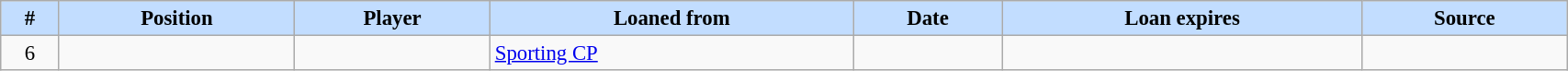<table class="wikitable sortable" style="width:90%; text-align:center; font-size:95%; text-align:left;">
<tr>
<th style="background:#c2ddff;">#</th>
<th style="background:#c2ddff;">Position</th>
<th style="background:#c2ddff;">Player</th>
<th style="background:#c2ddff;">Loaned from</th>
<th style="background:#c2ddff;">Date</th>
<th style="background:#c2ddff;">Loan expires</th>
<th style="background:#c2ddff;">Source</th>
</tr>
<tr>
<td align=center>6</td>
<td align=center></td>
<td></td>
<td> <a href='#'>Sporting CP</a></td>
<td></td>
<td></td>
<td></td>
</tr>
</table>
